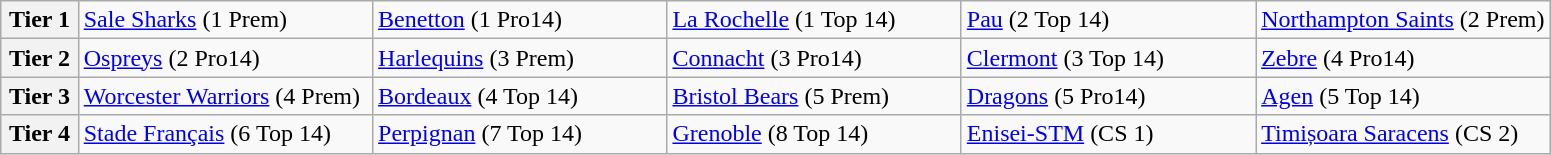<table class="wikitable">
<tr>
<th width=5%>Tier 1</th>
<td width=19%> <a href='#'>Sale Sharks</a> (1 Prem)</td>
<td width=19%> <a href='#'>Benetton</a> (1 Pro14)</td>
<td width=19%> <a href='#'>La Rochelle</a> (1 Top 14)</td>
<td width=19%> <a href='#'>Pau</a> (2 Top 14)</td>
<td width=20%> <a href='#'>Northampton Saints</a> (2 Prem)</td>
</tr>
<tr>
<th width=5%>Tier 2</th>
<td width=19%> <a href='#'>Ospreys</a> (2 Pro14)</td>
<td width=19%> <a href='#'>Harlequins</a> (3 Prem)</td>
<td width=19%> <a href='#'>Connacht</a> (3 Pro14)</td>
<td width=19%> <a href='#'>Clermont</a> (3 Top 14)</td>
<td width=19%> <a href='#'>Zebre</a> (4 Pro14)</td>
</tr>
<tr>
<th width=5%>Tier 3</th>
<td width=19%> <a href='#'>Worcester Warriors</a> (4 Prem)</td>
<td width=19%> <a href='#'>Bordeaux</a> (4 Top 14)</td>
<td width=19%> <a href='#'>Bristol Bears</a> (5 Prem)</td>
<td width=19%> <a href='#'>Dragons</a> (5 Pro14)</td>
<td width=19%> <a href='#'>Agen</a> (5 Top 14)</td>
</tr>
<tr>
<th width=5%>Tier 4</th>
<td width=19%> <a href='#'>Stade Français</a> (6 Top 14)</td>
<td width=19%> <a href='#'>Perpignan</a> (7 Top 14)</td>
<td width=19%> <a href='#'>Grenoble</a> (8 Top 14)</td>
<td width=19%> <a href='#'>Enisei-STM</a> (CS 1)</td>
<td width=19%> <a href='#'>Timișoara Saracens</a> (CS 2)</td>
</tr>
</table>
